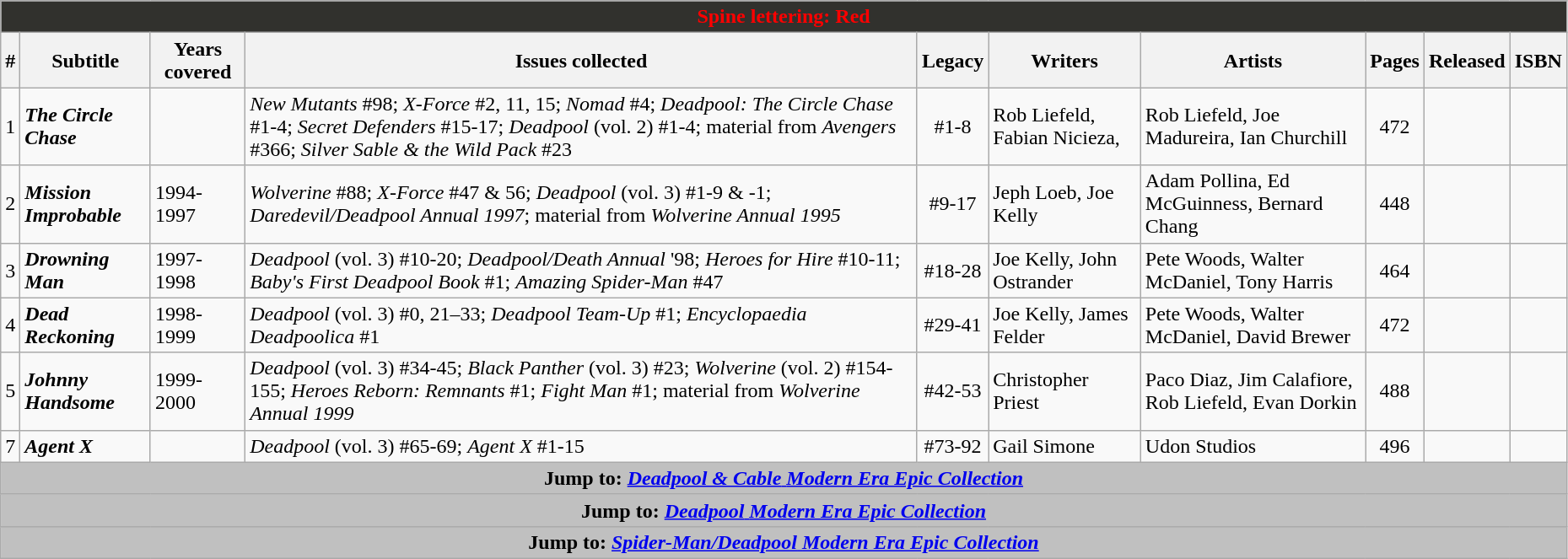<table class="wikitable sortable" width=98%>
<tr>
<th colspan=10 style="background-color: #31312D; color: red;">Spine lettering: Red</th>
</tr>
<tr>
<th class="unsortable">#</th>
<th class="unsortable">Subtitle</th>
<th>Years covered</th>
<th class="unsortable">Issues collected</th>
<th>Legacy</th>
<th class="unsortable">Writers</th>
<th class="unsortable">Artists</th>
<th class="unsortable">Pages</th>
<th>Released</th>
<th class="unsortable">ISBN</th>
</tr>
<tr>
<td>1</td>
<td><strong><em>The Circle Chase</em></strong></td>
<td></td>
<td><em>New Mutants</em> #98; <em>X-Force</em> #2, 11, 15; <em>Nomad</em> #4; <em>Deadpool: The Circle Chase</em> #1-4; <em>Secret Defenders</em> #15-17; <em>Deadpool</em> (vol. 2) #1-4; material from <em>Avengers</em> #366; <em>Silver Sable & the Wild Pack</em> #23</td>
<td style="text-align: center;">#1-8</td>
<td>Rob Liefeld, Fabian Nicieza, </td>
<td>Rob Liefeld, Joe Madureira, Ian Churchill</td>
<td style="text-align: center;">472</td>
<td></td>
<td></td>
</tr>
<tr>
<td>2</td>
<td><strong><em>Mission Improbable</em></strong></td>
<td>1994-1997</td>
<td><em>Wolverine</em> #88; <em>X-Force</em> #47 & 56; <em>Deadpool</em> (vol. 3) #1-9 & -1; <em>Daredevil/Deadpool Annual 1997</em>; material from <em>Wolverine Annual 1995</em></td>
<td style="text-align: center;">#9-17</td>
<td>Jeph Loeb, Joe Kelly</td>
<td>Adam Pollina, Ed McGuinness, Bernard Chang</td>
<td style="text-align: center;">448</td>
<td></td>
<td></td>
</tr>
<tr>
<td>3</td>
<td><strong><em>Drowning Man</em></strong></td>
<td>1997-1998</td>
<td><em>Deadpool</em> (vol. 3) #10-20; <em>Deadpool/Death Annual</em> '98; <em>Heroes for Hire</em> #10-11; <em>Baby's First Deadpool Book</em> #1; <em>Amazing Spider-Man</em> #47</td>
<td style="text-align: center;">#18-28</td>
<td>Joe Kelly, John Ostrander</td>
<td>Pete Woods, Walter McDaniel, Tony Harris</td>
<td style="text-align: center;">464</td>
<td></td>
<td></td>
</tr>
<tr>
<td>4</td>
<td><strong><em>Dead Reckoning</em></strong></td>
<td>1998-1999</td>
<td><em>Deadpool</em> (vol. 3) #0, 21–33; <em>Deadpool Team-Up</em> #1; <em>Encyclopaedia Deadpoolica</em> #1</td>
<td style="text-align: center;">#29-41</td>
<td>Joe Kelly, James Felder</td>
<td>Pete Woods, Walter McDaniel, David Brewer</td>
<td style="text-align: center;">472</td>
<td></td>
<td></td>
</tr>
<tr>
<td>5</td>
<td><strong><em>Johnny Handsome</em></strong></td>
<td>1999-2000</td>
<td><em>Deadpool</em> (vol. 3) #34-45; <em>Black Panther</em> (vol. 3) #23; <em>Wolverine</em> (vol. 2) #154-155; <em>Heroes Reborn: Remnants</em> #1; <em>Fight Man</em> #1; material from <em>Wolverine Annual 1999</em></td>
<td style="text-align: center;">#42-53</td>
<td>Christopher Priest</td>
<td>Paco Diaz, Jim Calafiore, Rob Liefeld, Evan Dorkin</td>
<td style="text-align: center;">488</td>
<td></td>
<td></td>
</tr>
<tr>
<td>7</td>
<td><strong><em>Agent X</em></strong></td>
<td></td>
<td><em>Deadpool</em> (vol. 3) #65-69; <em>Agent X</em> #1-15</td>
<td style="text-align: center;">#73-92</td>
<td>Gail Simone</td>
<td>Udon Studios</td>
<td style="text-align: center;">496</td>
<td></td>
<td></td>
</tr>
<tr>
<th colspan=10 style="background-color: silver;">Jump to: <a href='#'><em>Deadpool & Cable</em> <em>Modern Era Epic Collection</em></a></th>
</tr>
<tr>
<th colspan=10 style="background-color: silver;">Jump to: <a href='#'><em>Deadpool</em> <em>Modern Era Epic Collection</em></a></th>
</tr>
<tr>
<th colspan=10 style="background-color: silver;">Jump to: <a href='#'><em>Spider-Man/Deadpool</em> <em>Modern Era Epic Collection</em></a></th>
</tr>
</table>
